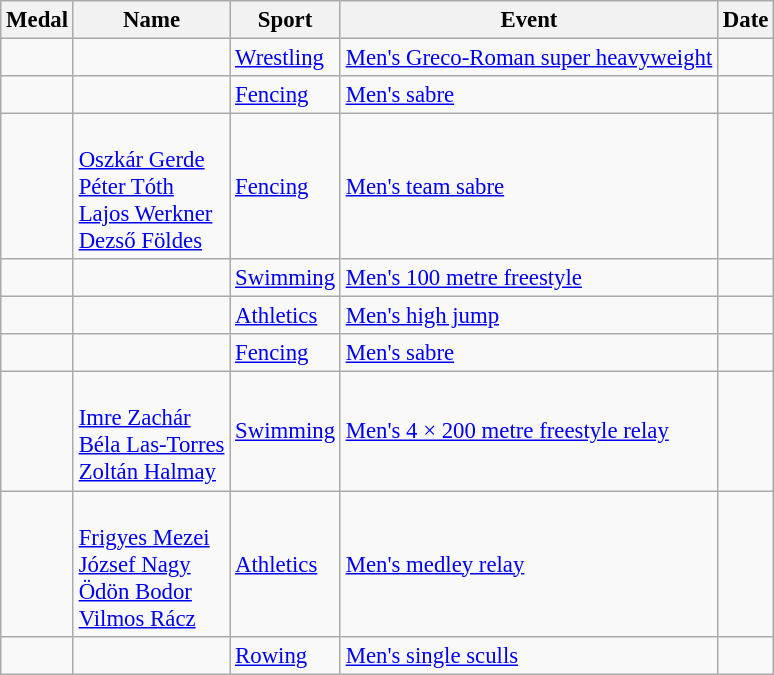<table class="wikitable sortable" style="font-size: 95%;">
<tr>
<th>Medal</th>
<th>Name</th>
<th>Sport</th>
<th>Event</th>
<th>Date</th>
</tr>
<tr>
<td></td>
<td></td>
<td><a href='#'>Wrestling</a></td>
<td><a href='#'>Men's Greco-Roman super heavyweight</a></td>
<td></td>
</tr>
<tr>
<td></td>
<td></td>
<td><a href='#'>Fencing</a></td>
<td><a href='#'>Men's sabre</a></td>
<td></td>
</tr>
<tr>
<td></td>
<td><br><a href='#'>Oszkár Gerde</a><br><a href='#'>Péter Tóth</a><br><a href='#'>Lajos Werkner</a><br><a href='#'>Dezső Földes</a></td>
<td><a href='#'>Fencing</a></td>
<td><a href='#'>Men's team sabre</a></td>
<td></td>
</tr>
<tr>
<td></td>
<td></td>
<td><a href='#'>Swimming</a></td>
<td><a href='#'>Men's 100 metre freestyle</a></td>
<td></td>
</tr>
<tr>
<td></td>
<td></td>
<td><a href='#'>Athletics</a></td>
<td><a href='#'>Men's high jump</a></td>
<td></td>
</tr>
<tr>
<td></td>
<td></td>
<td><a href='#'>Fencing</a></td>
<td><a href='#'>Men's sabre</a></td>
<td></td>
</tr>
<tr>
<td></td>
<td><br><a href='#'>Imre Zachár</a><br><a href='#'>Béla Las-Torres</a><br><a href='#'>Zoltán Halmay</a></td>
<td><a href='#'>Swimming</a></td>
<td><a href='#'>Men's 4 × 200 metre freestyle relay</a></td>
<td></td>
</tr>
<tr>
<td></td>
<td><br><a href='#'>Frigyes Mezei</a><br><a href='#'>József Nagy</a><br><a href='#'>Ödön Bodor</a><br><a href='#'>Vilmos Rácz</a></td>
<td><a href='#'>Athletics</a></td>
<td><a href='#'>Men's medley relay</a></td>
<td></td>
</tr>
<tr>
<td></td>
<td></td>
<td><a href='#'>Rowing</a></td>
<td><a href='#'>Men's single sculls</a></td>
<td></td>
</tr>
</table>
